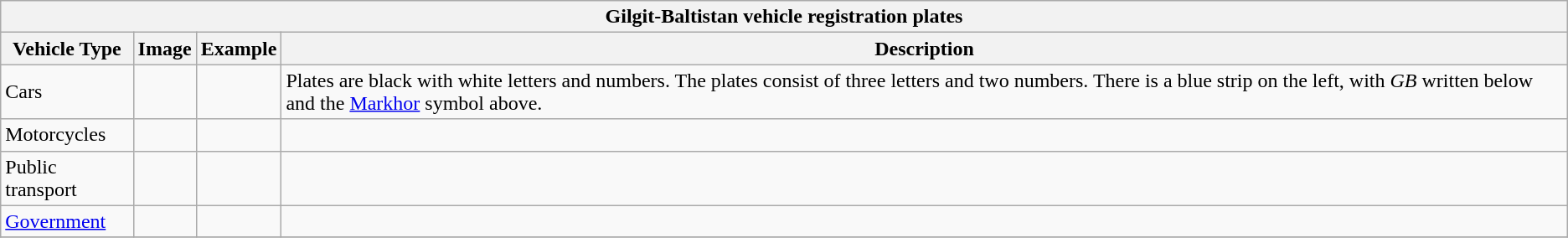<table class="wikitable" style="font-size: 100%">
<tr>
<th colspan="4">Gilgit-Baltistan vehicle registration plates</th>
</tr>
<tr>
<th>Vehicle Type</th>
<th>Image</th>
<th>Example</th>
<th>Description</th>
</tr>
<tr>
<td>Cars</td>
<td></td>
<td></td>
<td>Plates are black with white letters and numbers. The plates consist of three letters and two numbers. There is a blue strip on the left, with <em>GB</em> written below and the <a href='#'>Markhor</a> symbol above.</td>
</tr>
<tr>
<td>Motorcycles</td>
<td></td>
<td></td>
<td></td>
</tr>
<tr>
<td>Public transport</td>
<td></td>
<td></td>
<td></td>
</tr>
<tr>
<td><a href='#'>Government</a></td>
<td></td>
<td></td>
<td></td>
</tr>
<tr>
</tr>
</table>
